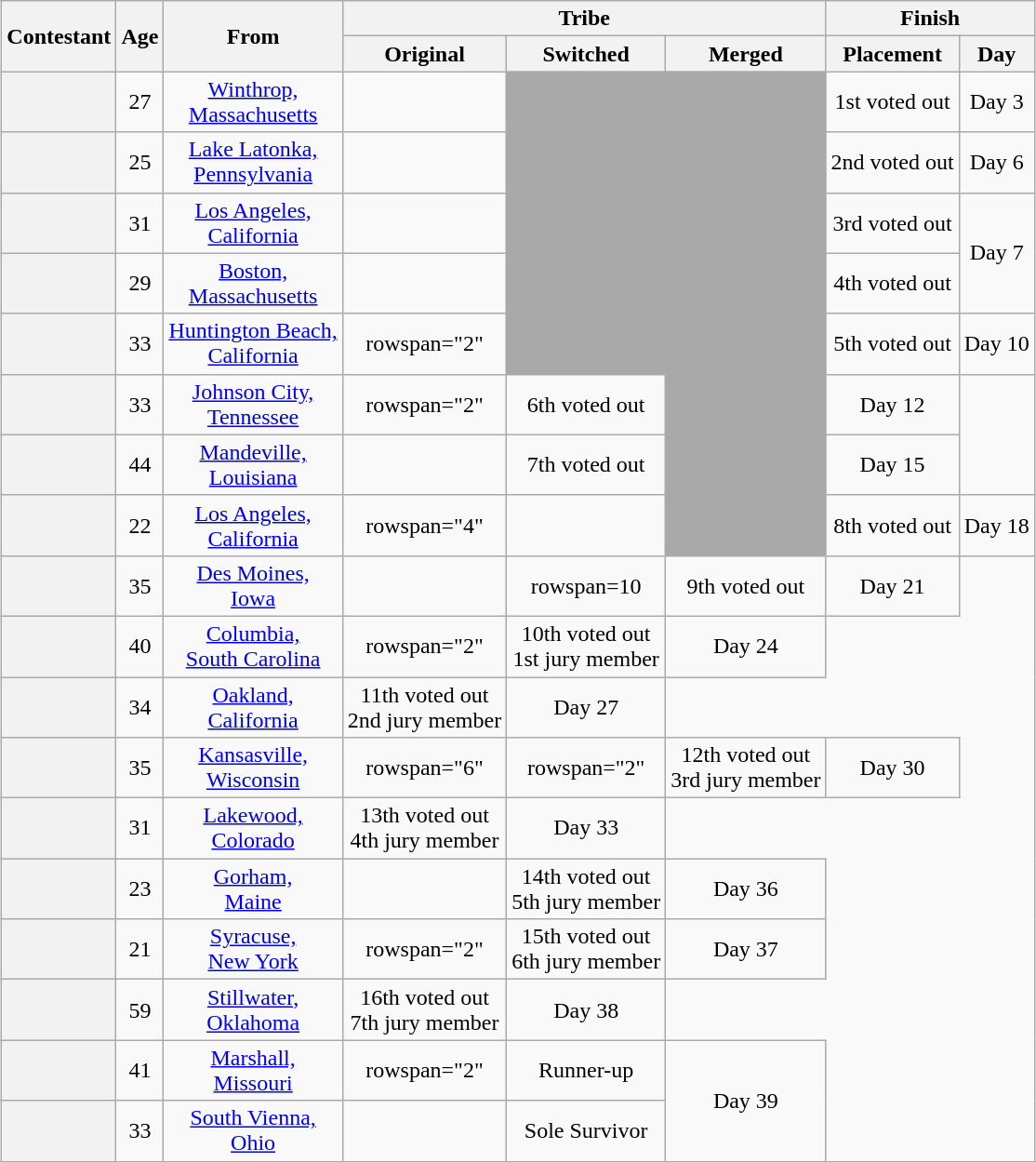<table class="wikitable sortable" style="margin:auto; text-align:center">
<tr>
<th rowspan="2" scope="col">Contestant</th>
<th rowspan="2" scope="col">Age</th>
<th rowspan="2" scope="col" class=unsortable>From</th>
<th colspan="3" scope="colgroup">Tribe</th>
<th colspan="2" scope="colgroup">Finish</th>
</tr>
<tr>
<th scope="col">Original</th>
<th scope="col">Switched</th>
<th scope="col" class=unsortable>Merged</th>
<th scope="col" class=unsortable>Placement</th>
<th scope="col" class=unsortable>Day</th>
</tr>
<tr>
<th scope="row" style=text-align:left></th>
<td>27</td>
<td><a href='#'>Winthrop,<br>Massachusetts</a></td>
<td></td>
<td style="background:darkgrey;" rowspan="5"></td>
<td style="background:darkgrey;" rowspan="8"></td>
<td>1st voted out</td>
<td>Day 3</td>
</tr>
<tr>
<th scope="row" style=text-align:left></th>
<td>25</td>
<td><a href='#'>Lake Latonka,<br>Pennsylvania</a></td>
<td></td>
<td>2nd voted out</td>
<td>Day 6</td>
</tr>
<tr>
<th scope="row" style=text-align:left></th>
<td>31</td>
<td><a href='#'>Los Angeles,<br>California</a></td>
<td></td>
<td>3rd voted out</td>
<td rowspan="2">Day 7</td>
</tr>
<tr>
<th scope="row" style=text-align:left></th>
<td>29</td>
<td><a href='#'>Boston,<br>Massachusetts</a></td>
<td></td>
<td>4th voted out</td>
</tr>
<tr>
<th scope="row" style=text-align:left></th>
<td>33</td>
<td><a href='#'>Huntington Beach,<br>California</a></td>
<td>rowspan="2" </td>
<td>5th voted out</td>
<td>Day 10</td>
</tr>
<tr>
<th scope="row" style=text-align:left></th>
<td>33</td>
<td><a href='#'>Johnson City,<br>Tennessee</a></td>
<td>rowspan="2" </td>
<td>6th voted out</td>
<td>Day 12</td>
</tr>
<tr>
<th scope="row" style=text-align:left></th>
<td>44</td>
<td><a href='#'>Mandeville,<br>Louisiana</a></td>
<td></td>
<td>7th voted out</td>
<td>Day 15</td>
</tr>
<tr>
<th scope="row" style=text-align:left></th>
<td>22</td>
<td><a href='#'>Los Angeles,<br>California</a></td>
<td>rowspan="4" </td>
<td></td>
<td>8th voted out</td>
<td>Day 18</td>
</tr>
<tr>
<th scope="row" style=text-align:left></th>
<td>35</td>
<td><a href='#'>Des Moines,<br>Iowa</a></td>
<td></td>
<td>rowspan=10 </td>
<td>9th voted out</td>
<td>Day 21</td>
</tr>
<tr>
<th scope="row" style=text-align:left></th>
<td>40</td>
<td><a href='#'>Columbia,<br>South Carolina</a></td>
<td>rowspan="2" </td>
<td>10th voted out<br>1st jury member</td>
<td>Day 24</td>
</tr>
<tr>
<th scope="row" style=text-align:left></th>
<td>34</td>
<td><a href='#'>Oakland,<br>California</a></td>
<td>11th voted out<br>2nd jury member</td>
<td>Day 27</td>
</tr>
<tr>
<th scope="row" style=text-align:left></th>
<td>35</td>
<td><a href='#'>Kansasville,<br>Wisconsin</a></td>
<td>rowspan="6" </td>
<td>rowspan="2" </td>
<td>12th voted out<br>3rd jury member</td>
<td>Day 30</td>
</tr>
<tr>
<th scope="row" style=text-align:left></th>
<td>31</td>
<td><a href='#'>Lakewood,<br>Colorado</a></td>
<td>13th voted out<br>4th jury member</td>
<td>Day 33</td>
</tr>
<tr>
<th scope="row" style=text-align:left></th>
<td>23</td>
<td><a href='#'>Gorham,<br>Maine</a></td>
<td></td>
<td>14th voted out<br>5th jury member</td>
<td>Day 36</td>
</tr>
<tr>
<th scope="row" style=text-align:left></th>
<td>21</td>
<td><a href='#'>Syracuse,<br>New York</a></td>
<td>rowspan="2" </td>
<td>15th voted out<br>6th jury member</td>
<td>Day 37</td>
</tr>
<tr>
<th scope="row" style=text-align:left></th>
<td>59</td>
<td><a href='#'>Stillwater,<br>Oklahoma</a></td>
<td>16th voted out<br>7th jury member</td>
<td>Day 38</td>
</tr>
<tr>
<th scope="row" style=text-align:left></th>
<td>41</td>
<td><a href='#'>Marshall,<br>Missouri</a></td>
<td>rowspan="2" </td>
<td>Runner-up</td>
<td rowspan="2">Day 39</td>
</tr>
<tr>
<th scope="row" style=text-align:left></th>
<td>33</td>
<td><a href='#'>South Vienna,<br>Ohio</a></td>
<td></td>
<td>Sole Survivor</td>
</tr>
</table>
